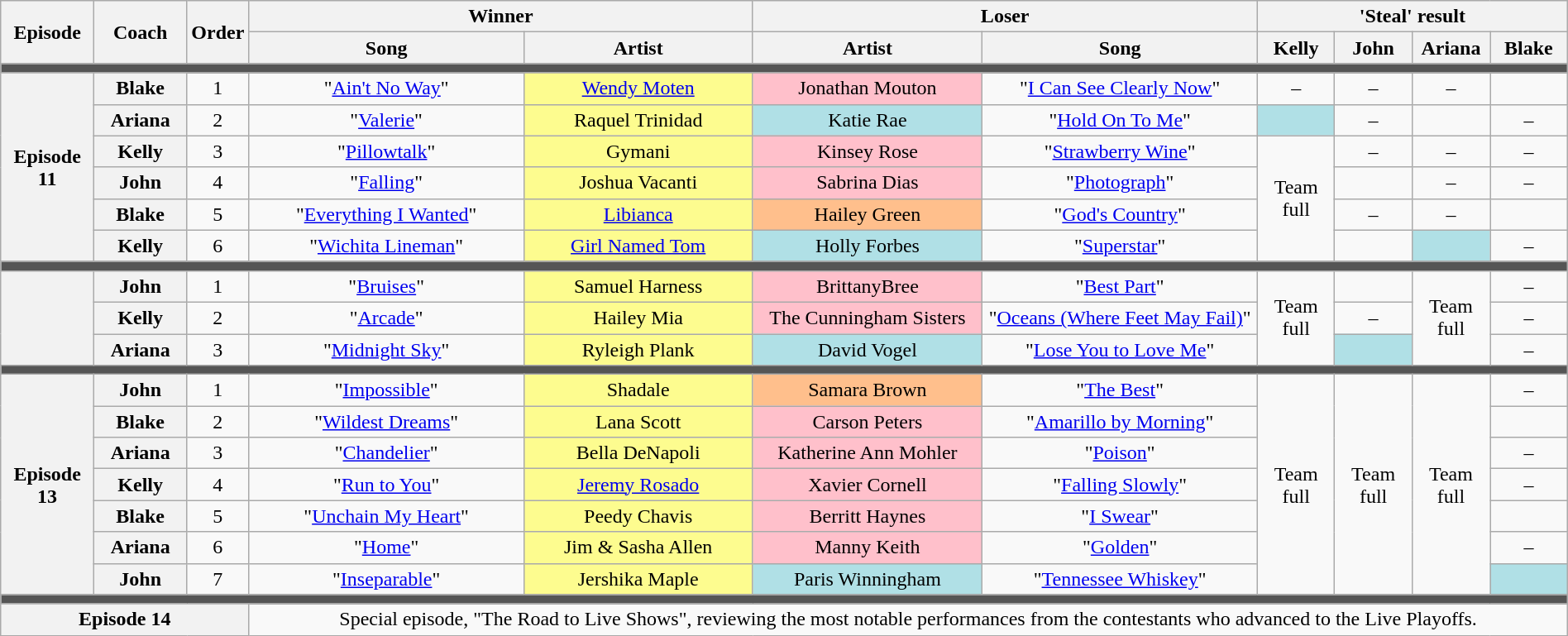<table class="wikitable" style="text-align: center; width:100%">
<tr>
<th rowspan="2" style="width:06%">Episode</th>
<th rowspan="2" style="width:06%">Coach</th>
<th rowspan="2" style="width:02%">Order</th>
<th colspan="2" style="width:00%">Winner</th>
<th colspan="2" style="width:00%">Loser</th>
<th colspan="4" style="width:16%">'Steal' result</th>
</tr>
<tr>
<th style="width:18%">Song</th>
<th style="width:15%">Artist</th>
<th style="width:15%">Artist</th>
<th style="width:18%">Song</th>
<th style="width:05%">Kelly</th>
<th style="width:05%">John</th>
<th style="width:05%">Ariana</th>
<th style="width:05%">Blake</th>
</tr>
<tr>
<td colspan="11" style="background:#555"></td>
</tr>
<tr>
<th rowspan="6">Episode 11<br></th>
<th scope="row">Blake</th>
<td>1</td>
<td>"<a href='#'>Ain't No Way</a>"</td>
<td style="background:#fdfc8f"><a href='#'>Wendy Moten</a></td>
<td style="background:pink">Jonathan Mouton</td>
<td>"<a href='#'>I Can See Clearly Now</a>"</td>
<td>–</td>
<td>–</td>
<td>–</td>
<td></td>
</tr>
<tr>
<th>Ariana</th>
<td>2</td>
<td>"<a href='#'>Valerie</a>"</td>
<td style="background:#fdfc8f">Raquel Trinidad</td>
<td style="background:#b0e0e6">Katie Rae</td>
<td>"<a href='#'>Hold On To Me</a>"</td>
<td style="background:#b0e0e6"><em></em></td>
<td>–</td>
<td></td>
<td>–</td>
</tr>
<tr>
<th>Kelly</th>
<td>3</td>
<td>"<a href='#'>Pillowtalk</a>"</td>
<td style="background:#fdfc8f">Gymani</td>
<td style="background:pink">Kinsey Rose</td>
<td>"<a href='#'>Strawberry Wine</a>"</td>
<td rowspan="4">Team full</td>
<td>–</td>
<td>–</td>
<td>–</td>
</tr>
<tr>
<th>John</th>
<td>4</td>
<td>"<a href='#'>Falling</a>"</td>
<td style="background:#fdfc8f">Joshua Vacanti</td>
<td style="background:pink">Sabrina Dias</td>
<td>"<a href='#'>Photograph</a>"</td>
<td></td>
<td>–</td>
<td>–</td>
</tr>
<tr>
<th>Blake</th>
<td>5</td>
<td>"<a href='#'>Everything I Wanted</a>"</td>
<td style="background:#fdfc8f"><a href='#'>Libianca</a></td>
<td style="background:#FFBF8C">Hailey Green</td>
<td>"<a href='#'>God's Country</a>"</td>
<td>–</td>
<td>–</td>
<td></td>
</tr>
<tr>
<th>Kelly</th>
<td>6</td>
<td>"<a href='#'>Wichita Lineman</a>"</td>
<td style="background:#fdfc8f"><a href='#'>Girl Named Tom</a></td>
<td style="background:#b0e0e6">Holly Forbes</td>
<td>"<a href='#'>Superstar</a>"</td>
<td><em></em></td>
<td style="background:#b0e0e6"><em></em></td>
<td>–</td>
</tr>
<tr>
<td colspan="11" style="background:#555"></td>
</tr>
<tr>
<th rowspan="3"><br></th>
<th>John</th>
<td>1</td>
<td>"<a href='#'>Bruises</a>"</td>
<td style="background:#fdfc8f">Samuel Harness</td>
<td style="background:pink">BrittanyBree</td>
<td>"<a href='#'>Best Part</a>"</td>
<td rowspan="3">Team full</td>
<td></td>
<td rowspan="3">Team full</td>
<td>–</td>
</tr>
<tr>
<th scope="row">Kelly</th>
<td>2</td>
<td>"<a href='#'>Arcade</a>"</td>
<td style="background:#fdfc8f">Hailey Mia</td>
<td style="background:pink">The Cunningham Sisters</td>
<td>"<a href='#'>Oceans (Where Feet May Fail)</a>"</td>
<td>–</td>
<td>–</td>
</tr>
<tr>
<th>Ariana</th>
<td>3</td>
<td>"<a href='#'>Midnight Sky</a>"</td>
<td style="background:#fdfc8f">Ryleigh Plank</td>
<td style="background:#b0e0e6">David Vogel</td>
<td>"<a href='#'>Lose You to Love Me</a>"</td>
<td style="background:#b0e0e6"><em></em></td>
<td>–</td>
</tr>
<tr>
<td colspan="11" style="background:#555"></td>
</tr>
<tr>
<th rowspan="7">Episode 13<br></th>
<th>John</th>
<td>1</td>
<td>"<a href='#'>Impossible</a>"</td>
<td style="background:#fdfc8f">Shadale</td>
<td style="background:#FFBF8C">Samara Brown</td>
<td>"<a href='#'>The Best</a>"</td>
<td rowspan="7">Team full</td>
<td rowspan="7">Team full</td>
<td rowspan="7">Team full</td>
<td>–</td>
</tr>
<tr>
<th>Blake</th>
<td>2</td>
<td>"<a href='#'>Wildest Dreams</a>"</td>
<td style="background:#fdfc8f">Lana Scott</td>
<td style="background:pink">Carson Peters</td>
<td>"<a href='#'>Amarillo by Morning</a>"</td>
<td></td>
</tr>
<tr>
<th>Ariana</th>
<td>3</td>
<td>"<a href='#'>Chandelier</a>"</td>
<td style="background:#fdfc8f">Bella DeNapoli</td>
<td style="background:pink">Katherine Ann Mohler</td>
<td>"<a href='#'>Poison</a>"</td>
<td>–</td>
</tr>
<tr>
<th>Kelly</th>
<td>4</td>
<td>"<a href='#'>Run to You</a>"</td>
<td style="background:#fdfc8f"><a href='#'>Jeremy Rosado</a></td>
<td style="background:pink">Xavier Cornell</td>
<td>"<a href='#'>Falling Slowly</a>"</td>
<td>–</td>
</tr>
<tr>
<th>Blake</th>
<td>5</td>
<td>"<a href='#'>Unchain My Heart</a>"</td>
<td style="background:#fdfc8f">Peedy Chavis</td>
<td style="background:pink">Berritt Haynes</td>
<td>"<a href='#'>I Swear</a>"</td>
<td></td>
</tr>
<tr>
<th>Ariana</th>
<td>6</td>
<td>"<a href='#'>Home</a>"</td>
<td style="background:#fdfc8f">Jim & Sasha Allen</td>
<td style="background:pink">Manny Keith</td>
<td>"<a href='#'>Golden</a>"</td>
<td>–</td>
</tr>
<tr>
<th>John</th>
<td>7</td>
<td>"<a href='#'>Inseparable</a>"</td>
<td style="background:#fdfc8f">Jershika Maple</td>
<td style="background:#b0e0e6">Paris Winningham</td>
<td>"<a href='#'>Tennessee Whiskey</a>"</td>
<td style="background:#b0e0e6"><em></em></td>
</tr>
<tr>
<td colspan="11" style="background:#555"></td>
</tr>
<tr>
<th rowspan="7" colspan="3">Episode 14 </th>
<td colspan="11">Special episode, "The Road to Live Shows", reviewing the most notable performances from the contestants who advanced to the Live Playoffs.</td>
</tr>
</table>
